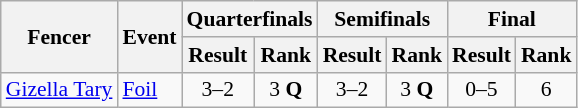<table class=wikitable style="font-size:90%">
<tr>
<th rowspan=2>Fencer</th>
<th rowspan=2>Event</th>
<th colspan=2>Quarterfinals</th>
<th colspan=2>Semifinals</th>
<th colspan=2>Final</th>
</tr>
<tr>
<th>Result</th>
<th>Rank</th>
<th>Result</th>
<th>Rank</th>
<th>Result</th>
<th>Rank</th>
</tr>
<tr>
<td><a href='#'>Gizella Tary</a></td>
<td><a href='#'>Foil</a></td>
<td align=center>3–2</td>
<td align=center>3 <strong>Q</strong></td>
<td align=center>3–2</td>
<td align=center>3 <strong>Q</strong></td>
<td align=center>0–5</td>
<td align=center>6</td>
</tr>
</table>
